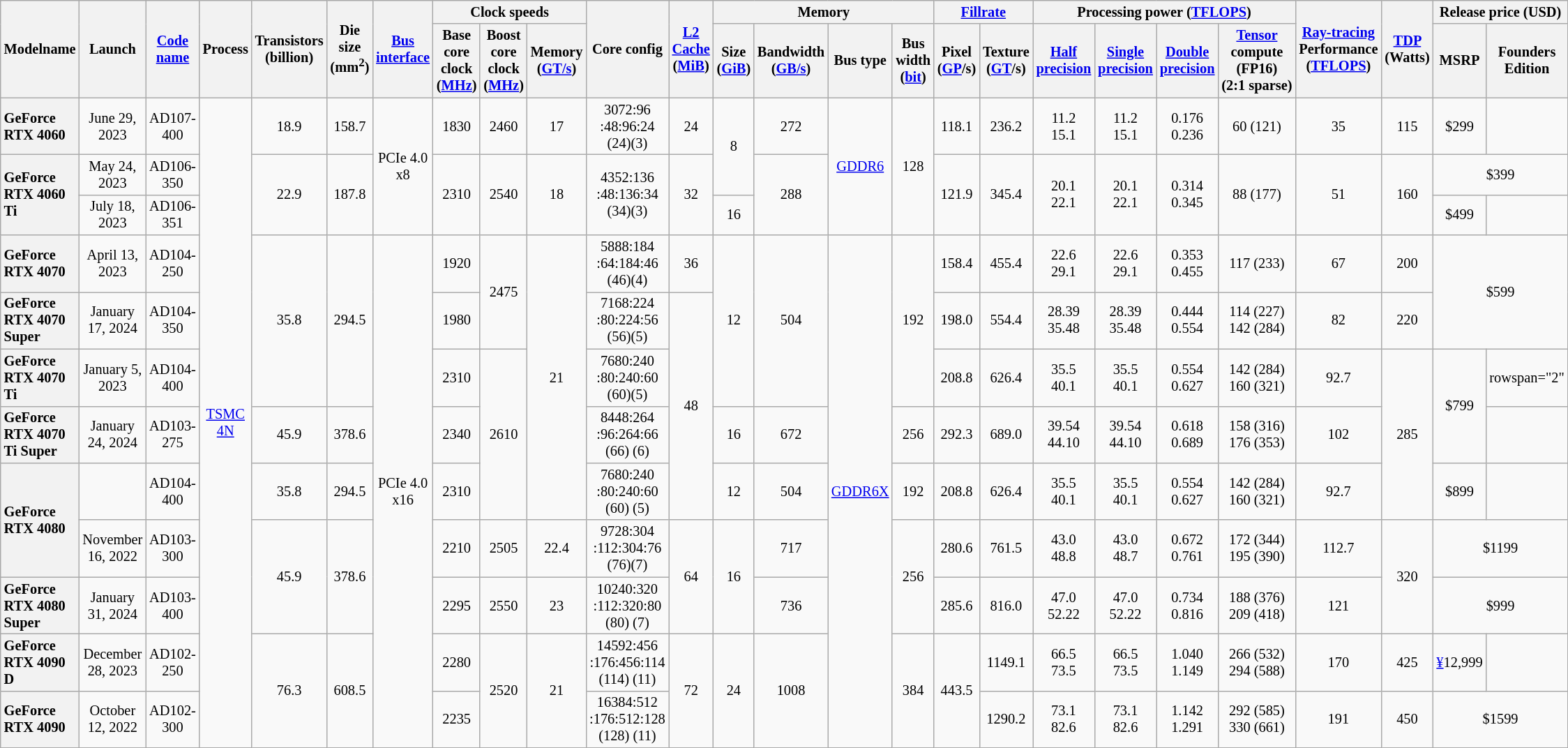<table class="mw-datatable wikitable sortable sort-under" style="font-size:85%; text-align:center;">
<tr>
<th rowspan="2">Modelname</th>
<th rowspan="2">Launch</th>
<th rowspan="2"><a href='#'>Code name</a></th>
<th rowspan="2">Process</th>
<th rowspan="2">Transistors (billion)</th>
<th rowspan="2">Die size (mm<sup>2</sup>)</th>
<th rowspan="2"><a href='#'>Bus</a> <a href='#'>interface</a></th>
<th colspan="3">Clock speeds</th>
<th rowspan="2">Core config </th>
<th rowspan="2"><a href='#'>L2 Cache</a> (<a href='#'>MiB</a>)</th>
<th colspan="4">Memory</th>
<th colspan="2"><a href='#'>Fillrate</a></th>
<th colspan="4">Processing power (<a href='#'>TFLOPS</a>)</th>
<th rowspan="2"><a href='#'>Ray-tracing</a> Performance (<a href='#'>TFLOPS</a>)</th>
<th rowspan="2"><a href='#'>TDP</a> (Watts)</th>
<th colspan="2">Release price (USD)</th>
</tr>
<tr>
<th>Base core clock (<a href='#'>MHz</a>)</th>
<th>Boost core clock (<a href='#'>MHz</a>)</th>
<th>Memory (<a href='#'>GT/s</a>)</th>
<th>Size (<a href='#'>GiB</a>)</th>
<th>Bandwidth (<a href='#'>GB/s</a>)</th>
<th>Bus type</th>
<th>Bus width (<a href='#'>bit</a>)</th>
<th>Pixel (<a href='#'>GP</a>/s)</th>
<th>Texture (<a href='#'>GT</a>/s)</th>
<th><a href='#'>Half precision</a></th>
<th><a href='#'>Single precision</a></th>
<th><a href='#'>Double precision</a></th>
<th><a href='#'>Tensor</a> compute (FP16) (2:1 sparse)</th>
<th>MSRP</th>
<th>Founders Edition</th>
</tr>
<tr>
<th style="text-align:left;">GeForce RTX 4060 </th>
<td>June 29, 2023</td>
<td>AD107-400</td>
<td rowspan="12"><a href='#'>TSMC</a> <a href='#'>4N</a></td>
<td>18.9</td>
<td>158.7</td>
<td rowspan="3">PCIe 4.0 x8</td>
<td>1830</td>
<td>2460</td>
<td>17</td>
<td>3072:96 :48:96:24 <br>(24)(3)</td>
<td>24</td>
<td rowspan="2">8</td>
<td>272</td>
<td rowspan="3"><a href='#'>GDDR6</a></td>
<td rowspan="3">128</td>
<td>118.1</td>
<td>236.2</td>
<td>11.2<br>15.1</td>
<td>11.2<br>15.1</td>
<td>0.176<br>0.236</td>
<td>60 (121)</td>
<td>35</td>
<td>115</td>
<td>$299</td>
<td></td>
</tr>
<tr>
<th rowspan="2" style="text-align:left;">GeForce RTX 4060 Ti </th>
<td>May 24, 2023</td>
<td>AD106-350</td>
<td rowspan="2">22.9</td>
<td rowspan="2">187.8</td>
<td rowspan="2">2310</td>
<td rowspan="2">2540</td>
<td rowspan="2">18</td>
<td rowspan="2">4352:136 :48:136:34 <br>(34)(3)</td>
<td rowspan="2">32</td>
<td rowspan="2">288</td>
<td rowspan="2">121.9</td>
<td rowspan="2">345.4</td>
<td rowspan="2">20.1<br>22.1</td>
<td rowspan="2">20.1<br>22.1</td>
<td rowspan="2">0.314<br>0.345</td>
<td rowspan="2">88 (177)</td>
<td rowspan="2">51</td>
<td rowspan="2">160</td>
<td colspan="2">$399</td>
</tr>
<tr>
<td>July 18, 2023</td>
<td>AD106-351</td>
<td>16</td>
<td>$499</td>
<td></td>
</tr>
<tr>
<th style="text-align:left;">GeForce RTX 4070 </th>
<td>April 13, 2023</td>
<td>AD104-250</td>
<td rowspan="3">35.8</td>
<td rowspan="3">294.5</td>
<td rowspan="9">PCIe 4.0 x16</td>
<td>1920</td>
<td rowspan="2">2475</td>
<td rowspan="5">21</td>
<td>5888:184 :64:184:46 <br>(46)(4)</td>
<td>36</td>
<td rowspan="3">12</td>
<td rowspan="3">504</td>
<td rowspan="9"><a href='#'>GDDR6X</a></td>
<td rowspan="3">192</td>
<td>158.4</td>
<td>455.4</td>
<td>22.6<br>29.1</td>
<td>22.6<br>29.1</td>
<td>0.353<br>0.455</td>
<td>117 (233)</td>
<td>67</td>
<td>200</td>
<td colspan="2" rowspan="2">$599</td>
</tr>
<tr>
<th style="text-align:left;">GeForce RTX 4070 Super </th>
<td>January 17, 2024</td>
<td>AD104-350</td>
<td>1980</td>
<td>7168:224 :80:224:56 <br>(56)(5)</td>
<td rowspan="4">48</td>
<td>198.0</td>
<td>554.4</td>
<td>28.39<br>35.48</td>
<td>28.39<br>35.48</td>
<td>0.444<br>0.554</td>
<td>114 (227)<br>142 (284)</td>
<td>82</td>
<td>220</td>
</tr>
<tr>
<th style="text-align:left;">GeForce RTX 4070 Ti </th>
<td>January 5, 2023</td>
<td>AD104-400</td>
<td>2310</td>
<td rowspan="3">2610</td>
<td>7680:240 :80:240:60 <br>(60)(5)</td>
<td>208.8</td>
<td>626.4</td>
<td>35.5<br>40.1</td>
<td>35.5<br>40.1</td>
<td>0.554<br>0.627</td>
<td>142 (284)<br>160 (321)</td>
<td>92.7</td>
<td rowspan="3">285</td>
<td rowspan="2">$799</td>
<td>rowspan="2" </td>
</tr>
<tr>
<th style="text-align:left;">GeForce RTX 4070 Ti Super </th>
<td>January 24, 2024</td>
<td>AD103-275</td>
<td>45.9</td>
<td>378.6</td>
<td>2340</td>
<td>8448:264 :96:264:66 <br>(66) (6)</td>
<td>16</td>
<td>672</td>
<td>256</td>
<td>292.3</td>
<td>689.0</td>
<td>39.54<br>44.10</td>
<td>39.54<br>44.10</td>
<td>0.618<br>0.689</td>
<td>158 (316)<br>176 (353)</td>
<td>102</td>
</tr>
<tr>
<th rowspan="2" style="text-align:left;">GeForce RTX 4080 </th>
<td> </td>
<td>AD104-400</td>
<td>35.8</td>
<td>294.5</td>
<td>2310</td>
<td>7680:240 :80:240:60 <br>(60) (5)</td>
<td>12</td>
<td>504</td>
<td>192</td>
<td>208.8</td>
<td>626.4</td>
<td>35.5<br>40.1</td>
<td>35.5<br>40.1</td>
<td>0.554<br>0.627</td>
<td>142 (284)<br>160 (321)</td>
<td>92.7</td>
<td>$899</td>
<td></td>
</tr>
<tr>
<td>November 16, 2022</td>
<td>AD103-300</td>
<td rowspan="2">45.9</td>
<td rowspan="2">378.6</td>
<td>2210</td>
<td>2505</td>
<td>22.4</td>
<td>9728:304 :112:304:76 <br>(76)(7)</td>
<td rowspan="2">64</td>
<td rowspan="2">16</td>
<td>717</td>
<td rowspan="2">256</td>
<td>280.6</td>
<td>761.5</td>
<td>43.0<br>48.8</td>
<td>43.0<br>48.7</td>
<td>0.672<br>0.761</td>
<td>172 (344)<br>195 (390)</td>
<td>112.7</td>
<td rowspan="2">320</td>
<td colspan="2">$1199</td>
</tr>
<tr>
<th style="text-align:left;">GeForce RTX 4080 Super </th>
<td>January 31, 2024</td>
<td>AD103-400</td>
<td>2295</td>
<td>2550</td>
<td>23</td>
<td>10240:320 :112:320:80 <br>(80) (7)</td>
<td>736</td>
<td>285.6</td>
<td>816.0</td>
<td>47.0<br>52.22</td>
<td>47.0<br>52.22</td>
<td>0.734<br>0.816</td>
<td>188 (376)<br>209 (418)</td>
<td>121</td>
<td colspan="2">$999</td>
</tr>
<tr>
<th style="text-align:left;">GeForce RTX 4090 D </th>
<td>December 28, 2023</td>
<td>AD102-250</td>
<td rowspan="2">76.3</td>
<td rowspan="2">608.5</td>
<td>2280</td>
<td rowspan="2">2520</td>
<td rowspan="2">21</td>
<td>14592:456 :176:456:114 <br>(114) (11)</td>
<td rowspan="2">72</td>
<td rowspan="2">24</td>
<td rowspan="2">1008</td>
<td rowspan="2">384</td>
<td rowspan="2">443.5</td>
<td>1149.1</td>
<td>66.5<br>73.5</td>
<td>66.5<br>73.5</td>
<td>1.040<br>1.149</td>
<td>266 (532)<br>294 (588)</td>
<td>170</td>
<td>425</td>
<td><a href='#'>¥</a>12,999</td>
<td></td>
</tr>
<tr>
<th style="text-align:left;">GeForce RTX 4090 </th>
<td>October 12, 2022</td>
<td>AD102-300</td>
<td>2235</td>
<td>16384:512 :176:512:128 <br>(128) (11)</td>
<td>1290.2</td>
<td>73.1<br>82.6</td>
<td>73.1<br>82.6</td>
<td>1.142<br>1.291</td>
<td>292 (585)<br>330 (661)</td>
<td>191</td>
<td>450</td>
<td colspan="2">$1599</td>
</tr>
</table>
